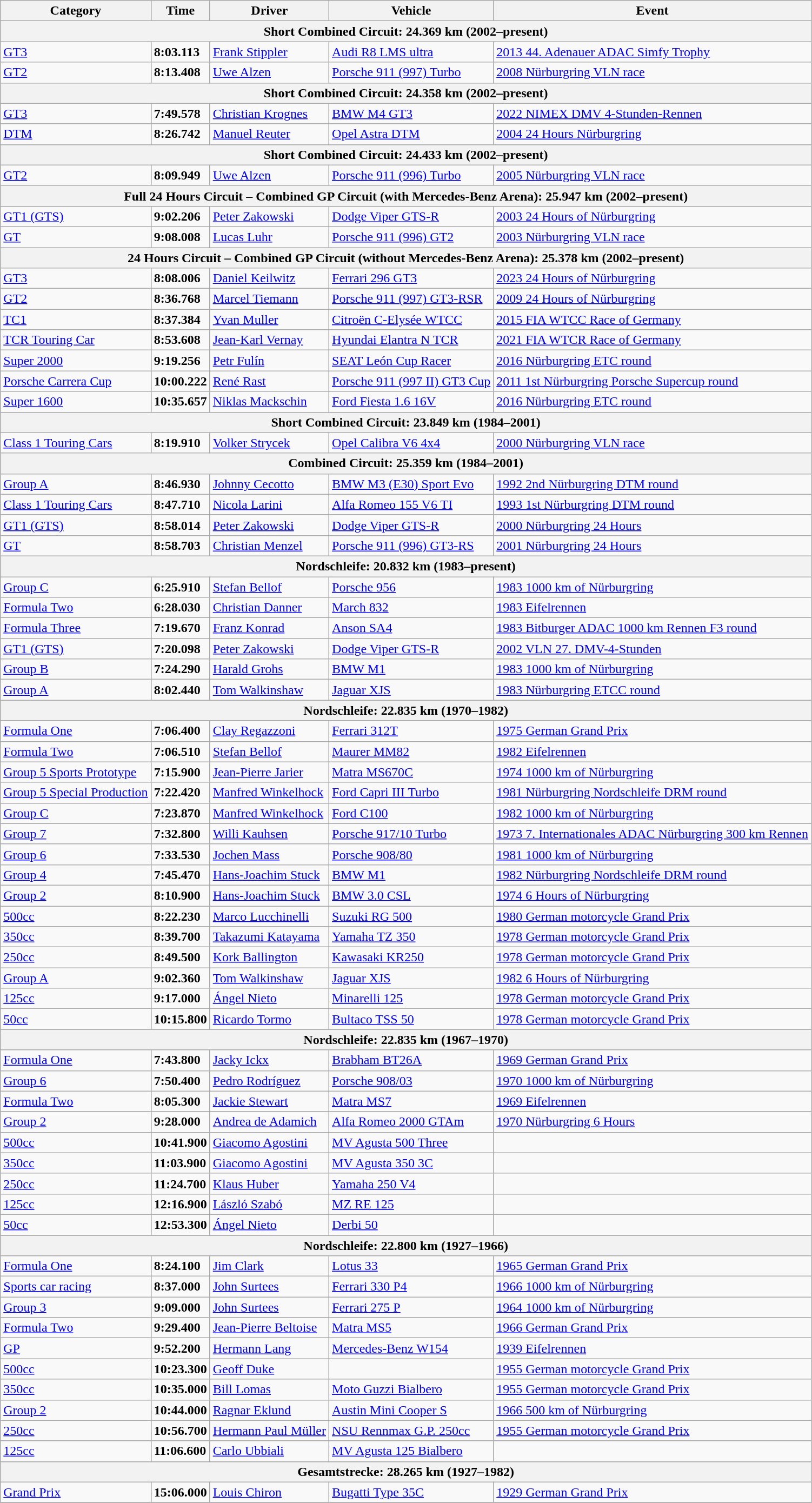<table class="wikitable">
<tr>
<th>Category</th>
<th>Time</th>
<th>Driver</th>
<th>Vehicle</th>
<th>Event</th>
</tr>
<tr>
<th colspan=5>Short Combined Circuit: 24.369 km (2002–present)</th>
</tr>
<tr>
<td><a href='#'>GT3</a></td>
<td><strong>8:03.113</strong></td>
<td><a href='#'>Frank Stippler</a></td>
<td><a href='#'>Audi R8 LMS ultra</a></td>
<td><a href='#'>2013 44. Adenauer ADAC Simfy Trophy</a></td>
</tr>
<tr>
<td><a href='#'>GT2</a></td>
<td><strong>8:13.408</strong></td>
<td><a href='#'>Uwe Alzen</a></td>
<td><a href='#'>Porsche 911 (997) Turbo</a></td>
<td><a href='#'>2008 Nürburgring VLN race</a></td>
</tr>
<tr>
<th colspan=5>Short Combined Circuit: 24.358 km (2002–present)</th>
</tr>
<tr>
<td><a href='#'>GT3</a></td>
<td><strong>7:49.578</strong></td>
<td><a href='#'>Christian Krognes</a></td>
<td><a href='#'>BMW M4 GT3</a></td>
<td><a href='#'>2022 NIMEX DMV 4-Stunden-Rennen</a></td>
</tr>
<tr>
<td><a href='#'>DTM</a></td>
<td><strong>8:26.742</strong></td>
<td><a href='#'>Manuel Reuter</a></td>
<td><a href='#'>Opel Astra DTM</a></td>
<td><a href='#'>2004 24 Hours Nürburgring</a></td>
</tr>
<tr>
<th colspan=5>Short Combined Circuit: 24.433 km (2002–present)</th>
</tr>
<tr>
<td><a href='#'>GT2</a></td>
<td><strong>8:09.949</strong></td>
<td><a href='#'>Uwe Alzen</a></td>
<td><a href='#'>Porsche 911 (996) Turbo</a></td>
<td><a href='#'>2005 Nürburgring VLN race</a></td>
</tr>
<tr>
<th colspan=5>Full 24 Hours Circuit – Combined GP Circuit (with Mercedes-Benz Arena): 25.947 km (2002–present)</th>
</tr>
<tr>
<td><a href='#'>GT1 (GTS)</a></td>
<td><strong>9:02.206</strong></td>
<td><a href='#'>Peter Zakowski</a></td>
<td><a href='#'>Dodge Viper GTS-R</a></td>
<td><a href='#'>2003 24 Hours of Nürburgring</a></td>
</tr>
<tr>
<td><a href='#'>GT</a></td>
<td><strong>9:08.008</strong></td>
<td><a href='#'>Lucas Luhr</a></td>
<td><a href='#'>Porsche 911 (996) GT2</a></td>
<td><a href='#'>2003 Nürburgring VLN race</a></td>
</tr>
<tr>
<th colspan=5>24 Hours Circuit – Combined GP Circuit (without Mercedes-Benz Arena): 25.378 km (2002–present)</th>
</tr>
<tr>
<td><a href='#'>GT3</a></td>
<td><strong>8:08.006</strong></td>
<td><a href='#'>Daniel Keilwitz</a></td>
<td><a href='#'>Ferrari 296 GT3</a></td>
<td><a href='#'>2023 24 Hours of Nürburgring</a></td>
</tr>
<tr>
<td><a href='#'>GT2</a></td>
<td><strong>8:36.768</strong></td>
<td><a href='#'>Marcel Tiemann</a></td>
<td><a href='#'>Porsche 911 (997) GT3-RSR</a></td>
<td><a href='#'>2009 24 Hours of Nürburgring</a></td>
</tr>
<tr>
<td><a href='#'>TC1</a></td>
<td><strong>8:37.384</strong></td>
<td><a href='#'>Yvan Muller</a></td>
<td><a href='#'>Citroën C-Elysée WTCC</a></td>
<td><a href='#'>2015 FIA WTCC Race of Germany</a></td>
</tr>
<tr>
<td><a href='#'>TCR Touring Car</a></td>
<td><strong>8:53.608</strong></td>
<td><a href='#'>Jean-Karl Vernay</a></td>
<td><a href='#'>Hyundai Elantra N TCR</a></td>
<td><a href='#'>2021 FIA WTCR Race of Germany</a></td>
</tr>
<tr>
<td><a href='#'>Super 2000</a></td>
<td><strong>9:19.256</strong></td>
<td><a href='#'>Petr Fulín</a></td>
<td><a href='#'>SEAT León Cup Racer</a></td>
<td><a href='#'>2016 Nürburgring ETC round</a></td>
</tr>
<tr>
<td><a href='#'>Porsche Carrera Cup</a></td>
<td><strong>10:00.222</strong></td>
<td><a href='#'>René Rast</a></td>
<td><a href='#'>Porsche 911 (997 II) GT3 Cup</a></td>
<td><a href='#'>2011 1st Nürburgring Porsche Supercup round</a></td>
</tr>
<tr>
<td><a href='#'>Super 1600</a></td>
<td><strong>10:35.657</strong></td>
<td><a href='#'>Niklas Mackschin</a></td>
<td><a href='#'>Ford Fiesta 1.6 16V</a></td>
<td><a href='#'>2016 Nürburgring ETC round</a></td>
</tr>
<tr>
<th colspan=5>Short Combined Circuit: 23.849 km (1984–2001)</th>
</tr>
<tr>
<td><a href='#'>Class 1 Touring Cars</a></td>
<td><strong>8:19.910</strong></td>
<td><a href='#'>Volker Strycek</a></td>
<td><a href='#'>Opel Calibra V6 4x4</a></td>
<td><a href='#'>2000 Nürburgring VLN race</a></td>
</tr>
<tr>
<th colspan=5>Combined Circuit: 25.359 km (1984–2001)</th>
</tr>
<tr>
<td><a href='#'>Group A</a></td>
<td><strong>8:46.930</strong></td>
<td><a href='#'>Johnny Cecotto</a></td>
<td><a href='#'>BMW M3 (E30) Sport Evo</a></td>
<td><a href='#'>1992 2nd Nürburgring DTM round</a></td>
</tr>
<tr>
<td><a href='#'>Class 1 Touring Cars</a></td>
<td><strong>8:47.710</strong></td>
<td><a href='#'>Nicola Larini</a></td>
<td><a href='#'>Alfa Romeo 155 V6 TI</a></td>
<td><a href='#'>1993 1st Nürburgring DTM round</a></td>
</tr>
<tr>
<td><a href='#'>GT1 (GTS)</a></td>
<td><strong>8:58.014</strong></td>
<td><a href='#'>Peter Zakowski</a></td>
<td><a href='#'>Dodge Viper GTS-R</a></td>
<td><a href='#'>2000 Nürburgring 24 Hours</a></td>
</tr>
<tr>
<td><a href='#'>GT</a></td>
<td><strong>8:58.703</strong></td>
<td><a href='#'>Christian Menzel</a></td>
<td><a href='#'>Porsche 911 (996) GT3-RS</a></td>
<td><a href='#'>2001 Nürburgring 24 Hours</a></td>
</tr>
<tr>
<th colspan=5>Nordschleife: 20.832 km (1983–present)</th>
</tr>
<tr>
<td><a href='#'>Group C</a></td>
<td><strong>6:25.910</strong></td>
<td><a href='#'>Stefan Bellof</a></td>
<td><a href='#'>Porsche 956</a></td>
<td><a href='#'>1983 1000 km of Nürburgring</a></td>
</tr>
<tr>
<td><a href='#'>Formula Two</a></td>
<td><strong>6:28.030</strong></td>
<td><a href='#'>Christian Danner</a></td>
<td><a href='#'>March 832</a></td>
<td><a href='#'>1983 Eifelrennen</a></td>
</tr>
<tr>
<td><a href='#'>Formula Three</a></td>
<td><strong>7:19.670</strong></td>
<td><a href='#'>Franz Konrad</a></td>
<td><a href='#'>Anson SA4</a></td>
<td><a href='#'>1983 Bitburger ADAC 1000 km Rennen F3 round</a></td>
</tr>
<tr>
<td><a href='#'>GT1 (GTS)</a></td>
<td><strong>7:20.098</strong></td>
<td><a href='#'>Peter Zakowski</a></td>
<td><a href='#'>Dodge Viper GTS-R</a></td>
<td><a href='#'>2002 VLN 27. DMV-4-Stunden</a></td>
</tr>
<tr>
<td><a href='#'>Group B</a></td>
<td><strong>7:24.290</strong></td>
<td><a href='#'>Harald Grohs</a></td>
<td><a href='#'>BMW M1</a></td>
<td><a href='#'>1983 1000 km of Nürburgring</a></td>
</tr>
<tr>
<td><a href='#'>Group A</a></td>
<td><strong>8:02.440</strong></td>
<td><a href='#'>Tom Walkinshaw</a></td>
<td><a href='#'>Jaguar XJS</a></td>
<td><a href='#'>1983 Nürburgring ETCC round</a></td>
</tr>
<tr>
<th colspan=5>Nordschleife: 22.835 km (1970–1982)</th>
</tr>
<tr>
<td><a href='#'>Formula One</a></td>
<td><strong>7:06.400</strong></td>
<td><a href='#'>Clay Regazzoni</a></td>
<td><a href='#'>Ferrari 312T</a></td>
<td><a href='#'>1975 German Grand Prix</a></td>
</tr>
<tr>
<td><a href='#'>Formula Two</a></td>
<td><strong>7:06.510</strong></td>
<td><a href='#'>Stefan Bellof</a></td>
<td><a href='#'>Maurer MM82</a></td>
<td><a href='#'>1982 Eifelrennen</a></td>
</tr>
<tr>
<td><a href='#'>Group 5 Sports Prototype</a></td>
<td><strong>7:15.900</strong></td>
<td><a href='#'>Jean-Pierre Jarier</a></td>
<td><a href='#'>Matra MS670C</a></td>
<td><a href='#'>1974 1000 km of Nürburgring</a></td>
</tr>
<tr>
<td><a href='#'>Group 5 Special Production</a></td>
<td><strong>7:22.420</strong></td>
<td><a href='#'>Manfred Winkelhock</a></td>
<td><a href='#'>Ford Capri III Turbo</a></td>
<td><a href='#'>1981 Nürburgring Nordschleife DRM round</a></td>
</tr>
<tr>
<td><a href='#'>Group C</a></td>
<td><strong>7:23.870</strong></td>
<td><a href='#'>Manfred Winkelhock</a></td>
<td><a href='#'>Ford C100</a></td>
<td><a href='#'>1982 1000 km of Nürburgring</a></td>
</tr>
<tr>
<td><a href='#'>Group 7</a></td>
<td><strong>7:32.800</strong></td>
<td><a href='#'>Willi Kauhsen</a></td>
<td><a href='#'>Porsche 917/10 Turbo</a></td>
<td><a href='#'>1973 7. Internationales ADAC Nürburgring 300 km Rennen</a></td>
</tr>
<tr>
<td><a href='#'>Group 6</a></td>
<td><strong>7:33.530</strong></td>
<td><a href='#'>Jochen Mass</a></td>
<td><a href='#'>Porsche 908/80</a></td>
<td><a href='#'>1981 1000 km of Nürburgring</a></td>
</tr>
<tr>
<td><a href='#'>Group 4</a></td>
<td><strong>7:45.470</strong></td>
<td><a href='#'>Hans-Joachim Stuck</a></td>
<td><a href='#'>BMW M1</a></td>
<td><a href='#'>1982 Nürburgring Nordschleife DRM round</a></td>
</tr>
<tr>
<td><a href='#'>Group 2</a></td>
<td><strong>8:10.900</strong></td>
<td><a href='#'>Hans-Joachim Stuck</a></td>
<td><a href='#'>BMW 3.0 CSL</a></td>
<td><a href='#'>1974 6 Hours of Nürburgring</a></td>
</tr>
<tr>
<td><a href='#'>500cc</a></td>
<td><strong>8:22.230</strong></td>
<td><a href='#'>Marco Lucchinelli</a></td>
<td><a href='#'>Suzuki RG 500</a></td>
<td><a href='#'>1980 German motorcycle Grand Prix</a></td>
</tr>
<tr>
<td><a href='#'>350cc</a></td>
<td><strong>8:39.700</strong></td>
<td><a href='#'>Takazumi Katayama</a></td>
<td><a href='#'>Yamaha TZ 350</a></td>
<td><a href='#'>1978 German motorcycle Grand Prix</a></td>
</tr>
<tr>
<td><a href='#'>250cc</a></td>
<td><strong>8:49.500</strong></td>
<td><a href='#'>Kork Ballington</a></td>
<td><a href='#'>Kawasaki KR250</a></td>
<td><a href='#'>1978 German motorcycle Grand Prix</a></td>
</tr>
<tr>
<td><a href='#'>Group A</a></td>
<td><strong>9:02.360</strong></td>
<td><a href='#'>Tom Walkinshaw</a></td>
<td><a href='#'>Jaguar XJS</a></td>
<td><a href='#'>1982 6 Hours of Nürburgring</a></td>
</tr>
<tr>
<td><a href='#'>125cc</a></td>
<td><strong>9:17.000</strong></td>
<td><a href='#'>Ángel Nieto</a></td>
<td><a href='#'>Minarelli 125</a></td>
<td><a href='#'>1978 German motorcycle Grand Prix</a></td>
</tr>
<tr>
<td><a href='#'>50cc</a></td>
<td><strong>10:15.800</strong></td>
<td><a href='#'>Ricardo Tormo</a></td>
<td><a href='#'>Bultaco TSS 50</a></td>
<td><a href='#'>1978 German motorcycle Grand Prix</a></td>
</tr>
<tr>
<th colspan=5>Nordschleife: 22.835 km (1967–1970)</th>
</tr>
<tr>
<td><a href='#'>Formula One</a></td>
<td><strong>7:43.800</strong></td>
<td><a href='#'>Jacky Ickx</a></td>
<td><a href='#'>Brabham BT26A</a></td>
<td><a href='#'>1969 German Grand Prix</a></td>
</tr>
<tr>
<td><a href='#'>Group 6</a></td>
<td><strong>7:50.400</strong></td>
<td><a href='#'>Pedro Rodríguez</a></td>
<td><a href='#'>Porsche 908/03</a></td>
<td><a href='#'>1970 1000 km of Nürburgring</a></td>
</tr>
<tr>
<td><a href='#'>Formula Two</a></td>
<td><strong>8:05.300</strong></td>
<td><a href='#'>Jackie Stewart</a></td>
<td><a href='#'>Matra MS7</a></td>
<td><a href='#'>1969 Eifelrennen</a></td>
</tr>
<tr>
<td><a href='#'>Group 2</a></td>
<td><strong>9:28.000</strong></td>
<td><a href='#'>Andrea de Adamich</a></td>
<td><a href='#'>Alfa Romeo 2000 GTAm</a></td>
<td><a href='#'>1970 Nürburgring 6 Hours</a></td>
</tr>
<tr>
<td><a href='#'>500cc</a></td>
<td><strong>10:41.900</strong></td>
<td><a href='#'>Giacomo Agostini</a></td>
<td><a href='#'>MV Agusta 500 Three</a></td>
<td></td>
</tr>
<tr>
<td><a href='#'>350cc</a></td>
<td><strong>11:03.900</strong></td>
<td><a href='#'>Giacomo Agostini</a></td>
<td><a href='#'>MV Agusta 350 3C</a></td>
<td></td>
</tr>
<tr>
<td><a href='#'>250cc</a></td>
<td><strong>11:24.700</strong></td>
<td><a href='#'>Klaus Huber</a></td>
<td><a href='#'>Yamaha 250 V4</a></td>
<td></td>
</tr>
<tr>
<td><a href='#'>125cc</a></td>
<td><strong>12:16.900</strong></td>
<td><a href='#'>László Szabó</a></td>
<td><a href='#'>MZ RE 125</a></td>
<td></td>
</tr>
<tr>
<td><a href='#'>50cc</a></td>
<td><strong>12:53.300</strong></td>
<td><a href='#'>Ángel Nieto</a></td>
<td><a href='#'>Derbi 50</a></td>
<td></td>
</tr>
<tr>
<th colspan=5>Nordschleife: 22.800 km (1927–1966)</th>
</tr>
<tr>
<td><a href='#'>Formula One</a></td>
<td><strong>8:24.100</strong></td>
<td><a href='#'>Jim Clark</a></td>
<td><a href='#'>Lotus 33</a></td>
<td><a href='#'>1965 German Grand Prix</a></td>
</tr>
<tr>
<td><a href='#'>Sports car racing</a></td>
<td><strong>8:37.000</strong></td>
<td><a href='#'>John Surtees</a></td>
<td><a href='#'>Ferrari 330 P4</a></td>
<td><a href='#'>1966 1000 km of Nürburgring</a></td>
</tr>
<tr>
<td><a href='#'>Group 3</a></td>
<td><strong>9:09.000</strong></td>
<td><a href='#'>John Surtees</a></td>
<td><a href='#'>Ferrari 275 P</a></td>
<td><a href='#'>1964 1000 km of Nürburgring</a></td>
</tr>
<tr>
<td><a href='#'>Formula Two</a></td>
<td><strong>9:29.400</strong></td>
<td><a href='#'>Jean-Pierre Beltoise</a></td>
<td><a href='#'>Matra MS5</a></td>
<td><a href='#'>1966 German Grand Prix</a></td>
</tr>
<tr>
<td><a href='#'>GP</a></td>
<td><strong>9:52.200</strong></td>
<td><a href='#'>Hermann Lang</a></td>
<td><a href='#'>Mercedes-Benz W154</a></td>
<td><a href='#'>1939 Eifelrennen</a></td>
</tr>
<tr>
<td><a href='#'>500cc</a></td>
<td><strong>10:23.300</strong></td>
<td><a href='#'>Geoff Duke</a></td>
<td></td>
<td><a href='#'>1955 German motorcycle Grand Prix</a></td>
</tr>
<tr>
<td><a href='#'>350cc</a></td>
<td><strong>10:35.000</strong></td>
<td><a href='#'>Bill Lomas</a></td>
<td><a href='#'>Moto Guzzi Bialbero</a></td>
<td><a href='#'>1955 German motorcycle Grand Prix</a></td>
</tr>
<tr>
<td><a href='#'>Group 2</a></td>
<td><strong>10:44.000</strong></td>
<td><a href='#'>Ragnar Eklund</a></td>
<td><a href='#'>Austin Mini Cooper S</a></td>
<td><a href='#'>1966 500 km of Nürburgring</a></td>
</tr>
<tr>
<td><a href='#'>250cc</a></td>
<td><strong>10:56.700</strong></td>
<td><a href='#'>Hermann Paul Müller</a></td>
<td><a href='#'>NSU Rennmax G.P. 250cc</a></td>
<td><a href='#'>1955 German motorcycle Grand Prix</a></td>
</tr>
<tr>
<td><a href='#'>125cc</a></td>
<td><strong>11:06.600</strong></td>
<td><a href='#'>Carlo Ubbiali</a></td>
<td><a href='#'>MV Agusta 125 Bialbero</a></td>
<td></td>
</tr>
<tr>
<th colspan=5>Gesamtstrecke: 28.265 km (1927–1982)</th>
</tr>
<tr>
<td><a href='#'>Grand Prix</a></td>
<td><strong>15:06.000</strong></td>
<td><a href='#'>Louis Chiron</a></td>
<td><a href='#'>Bugatti Type 35C</a></td>
<td><a href='#'>1929 German Grand Prix</a></td>
</tr>
<tr>
</tr>
</table>
